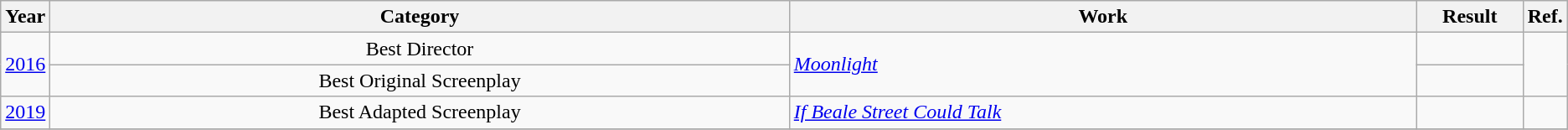<table class="wikitable">
<tr>
<th scope="col" style="width:1em;">Year</th>
<th scope="col" style="width:39em;">Category</th>
<th scope="col" style="width:33em;">Work</th>
<th scope="col" style="width:5em;">Result</th>
<th>Ref.</th>
</tr>
<tr>
<td rowspan="2" align="center"><a href='#'>2016</a></td>
<td align="center">Best Director</td>
<td rowspan="2"><em><a href='#'>Moonlight</a></em></td>
<td></td>
<td rowspan="2"></td>
</tr>
<tr>
<td align="center">Best Original Screenplay</td>
<td></td>
</tr>
<tr>
<td align="center"><a href='#'>2019</a></td>
<td align="center">Best Adapted Screenplay</td>
<td><em><a href='#'>If Beale Street Could Talk</a></em></td>
<td></td>
<td></td>
</tr>
<tr>
</tr>
</table>
